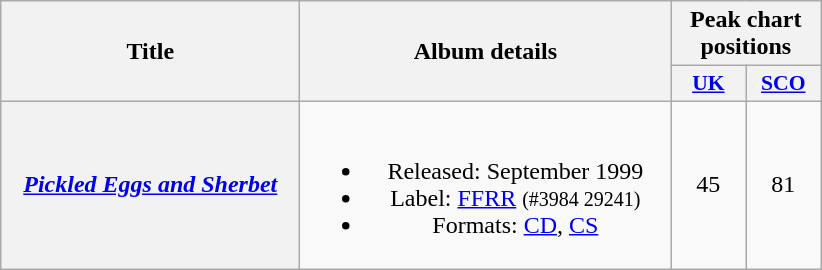<table class="wikitable plainrowheaders" style="text-align:center;">
<tr>
<th scope="col" rowspan="2" style="width:12em;">Title</th>
<th scope="col" rowspan="2" style="width:15em;">Album details</th>
<th scope="col" colspan="2">Peak chart positions</th>
</tr>
<tr>
<th style="width:3em;font-size:90%;"><a href='#'>UK</a><br></th>
<th style="width:3em;font-size:90%;"><a href='#'>SCO</a><br></th>
</tr>
<tr>
<th scope="row"><em><a href='#'>Pickled Eggs and Sherbet</a></em></th>
<td><br><ul><li>Released: September 1999</li><li>Label: <a href='#'>FFRR</a> <small>(#3984 29241)</small></li><li>Formats: <a href='#'>CD</a>, <a href='#'>CS</a></li></ul></td>
<td>45</td>
<td>81</td>
</tr>
</table>
